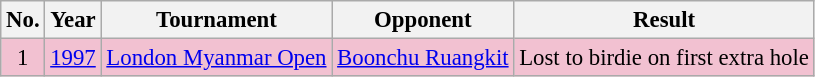<table class="wikitable" style="font-size:95%;">
<tr>
<th>No.</th>
<th>Year</th>
<th>Tournament</th>
<th>Opponent</th>
<th>Result</th>
</tr>
<tr style="background:#F2C1D1;">
<td align=center>1</td>
<td><a href='#'>1997</a></td>
<td><a href='#'>London Myanmar Open</a></td>
<td> <a href='#'>Boonchu Ruangkit</a></td>
<td>Lost to birdie on first extra hole</td>
</tr>
</table>
